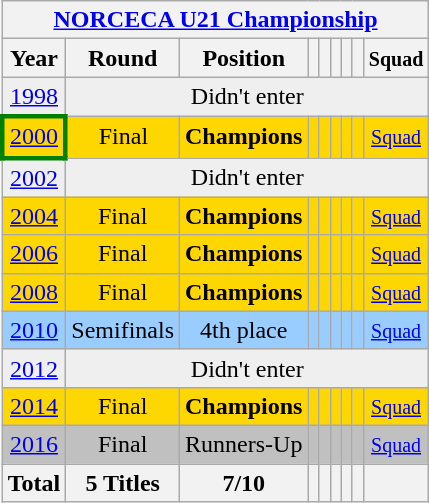<table class="wikitable" style="text-align: center;">
<tr>
<th colspan=9><a href='#'>NORCECA U21 Championship</a></th>
</tr>
<tr>
<th>Year</th>
<th>Round</th>
<th>Position</th>
<th></th>
<th></th>
<th></th>
<th></th>
<th></th>
<th><small>Squad</small></th>
</tr>
<tr bgcolor="efefef">
<td> <a href='#'>1998</a></td>
<td Colspan=9>Didn't enter</td>
</tr>
<tr bgcolor=gold>
<td style="border:3px solid green"> <a href='#'>2000</a></td>
<td>Final</td>
<td><strong>Champions</strong></td>
<td></td>
<td></td>
<td></td>
<td></td>
<td></td>
<td><small><a href='#'>Squad</a></small></td>
</tr>
<tr bgcolor="efefef">
<td> <a href='#'>2002</a></td>
<td colspan=9>Didn't enter</td>
</tr>
<tr bgcolor=gold>
<td> <a href='#'>2004</a></td>
<td>Final</td>
<td><strong>Champions</strong></td>
<td></td>
<td></td>
<td></td>
<td></td>
<td></td>
<td><small><a href='#'>Squad</a></small></td>
</tr>
<tr bgcolor=gold>
<td> <a href='#'>2006</a></td>
<td>Final</td>
<td><strong>Champions</strong></td>
<td></td>
<td></td>
<td></td>
<td></td>
<td></td>
<td><small><a href='#'>Squad</a></small></td>
</tr>
<tr bgcolor=gold>
<td> <a href='#'>2008</a></td>
<td>Final</td>
<td><strong>Champions</strong></td>
<td></td>
<td></td>
<td></td>
<td></td>
<td></td>
<td><small><a href='#'>Squad</a></small></td>
</tr>
<tr bgcolor=9acdff>
<td> <a href='#'>2010</a></td>
<td>Semifinals</td>
<td>4th place</td>
<td></td>
<td></td>
<td></td>
<td></td>
<td></td>
<td><small><a href='#'>Squad</a></small></td>
</tr>
<tr bgcolor="efefef">
<td> <a href='#'>2012</a></td>
<td colspan=9>Didn't enter</td>
</tr>
<tr bgcolor=gold>
<td> <a href='#'>2014</a></td>
<td>Final</td>
<td><strong>Champions</strong></td>
<td></td>
<td></td>
<td></td>
<td></td>
<td></td>
<td><small><a href='#'>Squad</a></small></td>
</tr>
<tr bgcolor=silver>
<td> <a href='#'>2016</a></td>
<td>Final</td>
<td>Runners-Up</td>
<td></td>
<td></td>
<td></td>
<td></td>
<td></td>
<td><small> <a href='#'>Squad</a></small></td>
</tr>
<tr>
<th>Total</th>
<th>5 Titles</th>
<th>7/10</th>
<th></th>
<th></th>
<th></th>
<th></th>
<th></th>
<th></th>
</tr>
</table>
